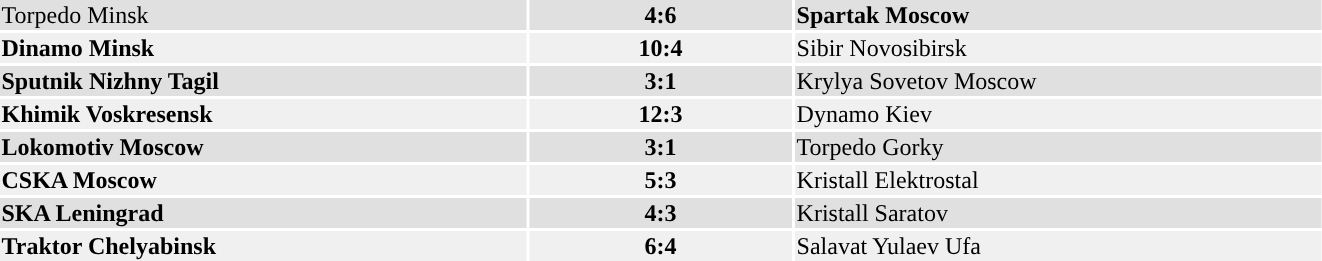<table width="70%">
<tr bgcolor="#e0e0e0">
<td style="width:40%;">Torpedo Minsk</td>
<th style="width:20%;"><strong>4:6</strong></th>
<td style="width:40%;"><strong>Spartak Moscow</strong></td>
</tr>
<tr bgcolor="#f0f0f0">
<td><strong>Dinamo Minsk</strong></td>
<th><strong>10:4</strong></th>
<td>Sibir Novosibirsk</td>
</tr>
<tr bgcolor="#e0e0e0">
<td><strong>Sputnik Nizhny Tagil</strong></td>
<th><strong>3:1</strong></th>
<td>Krylya Sovetov Moscow</td>
</tr>
<tr bgcolor="#f0f0f0">
<td><strong>Khimik Voskresensk</strong></td>
<td align="center"><strong>12:3</strong></td>
<td>Dynamo Kiev</td>
</tr>
<tr bgcolor="#e0e0e0">
<td><strong>Lokomotiv Moscow</strong></td>
<th><strong>3:1</strong></th>
<td>Torpedo Gorky</td>
</tr>
<tr bgcolor="#f0f0f0">
<td><strong>CSKA Moscow</strong></td>
<td align="center"><strong>5:3</strong></td>
<td>Kristall Elektrostal</td>
</tr>
<tr bgcolor="#e0e0e0">
<td><strong>SKA Leningrad</strong></td>
<th><strong>4:3</strong></th>
<td>Kristall Saratov</td>
</tr>
<tr bgcolor="#f0f0f0">
<td><strong>Traktor Chelyabinsk</strong></td>
<td align="center"><strong>6:4</strong></td>
<td>Salavat Yulaev Ufa</td>
</tr>
</table>
